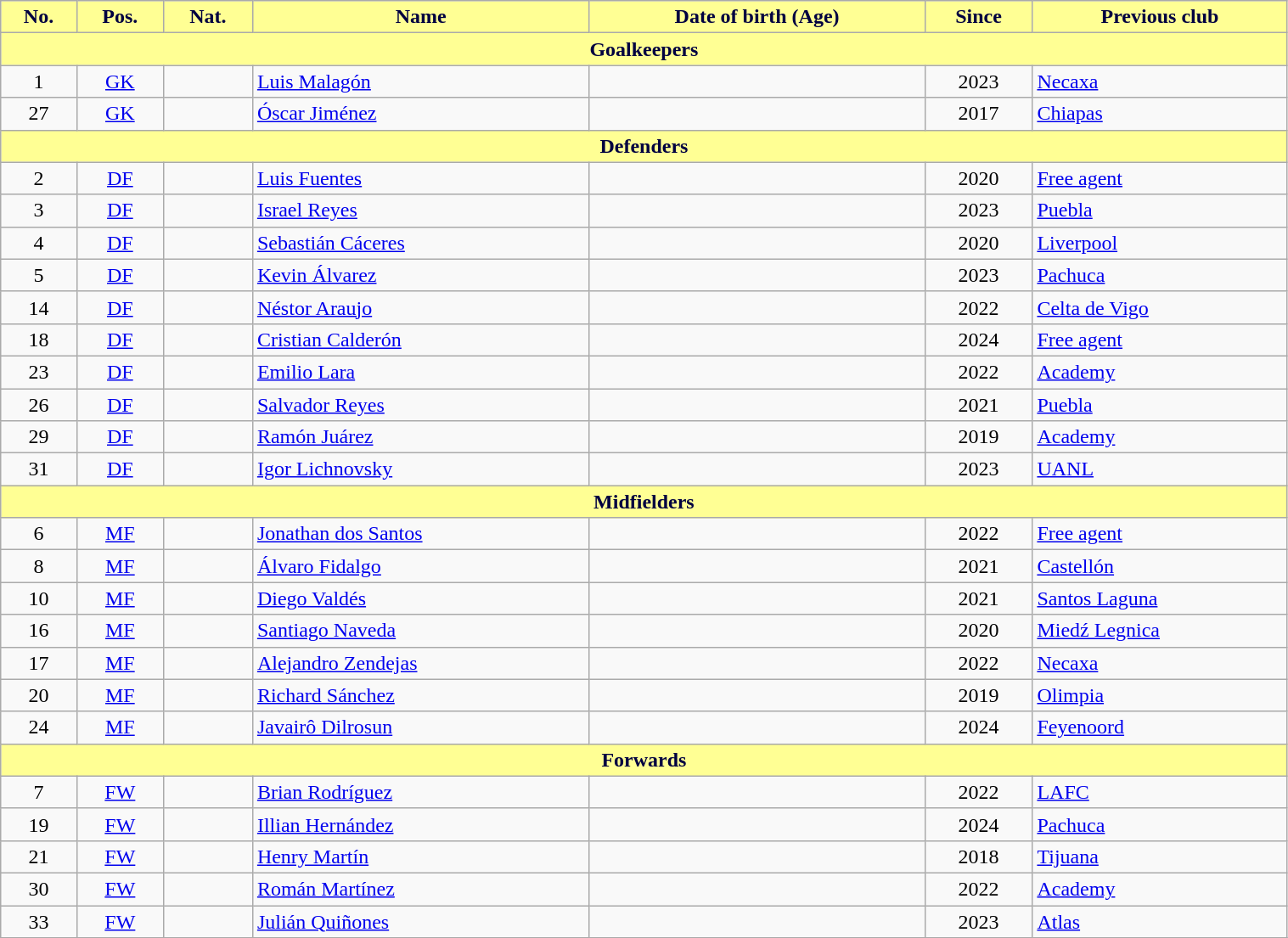<table class="wikitable" style="text-align:center; font-size:100%;width:80%;">
<tr>
<th style="background:#FFFF94; color:#000040; text-align:center;">No.</th>
<th style="background:#FFFF94; color:#000040; text-align:center;">Pos.</th>
<th style="background:#FFFF94; color:#000040; text-align:center;">Nat.</th>
<th style="background:#FFFF94; color:#000040; text-align:center;">Name</th>
<th style="background:#FFFF94; color:#000040; text-align:center;">Date of birth (Age)</th>
<th style="background:#FFFF94; color:#000040; text-align:center;">Since</th>
<th style="background:#FFFF94; color:#000040; text-align:center;">Previous club</th>
</tr>
<tr>
<th colspan="7" style="background:#FFFF94; color:#000040; text-align:center">Goalkeepers</th>
</tr>
<tr>
<td>1</td>
<td><a href='#'>GK</a></td>
<td></td>
<td align=left><a href='#'>Luis Malagón</a></td>
<td></td>
<td>2023</td>
<td align=left> <a href='#'>Necaxa</a></td>
</tr>
<tr>
<td>27</td>
<td><a href='#'>GK</a></td>
<td></td>
<td align=left><a href='#'>Óscar Jiménez</a></td>
<td></td>
<td>2017</td>
<td align=left> <a href='#'>Chiapas</a></td>
</tr>
<tr>
<th colspan="9" style="background:#FFFF94; color:#000040; text-align:center">Defenders</th>
</tr>
<tr>
<td>2</td>
<td><a href='#'>DF</a></td>
<td></td>
<td align=left><a href='#'>Luis Fuentes</a></td>
<td></td>
<td>2020</td>
<td align=left><a href='#'>Free agent</a></td>
</tr>
<tr>
<td>3</td>
<td><a href='#'>DF</a></td>
<td></td>
<td align=left><a href='#'>Israel Reyes</a></td>
<td></td>
<td>2023</td>
<td align=left> <a href='#'>Puebla</a></td>
</tr>
<tr>
<td>4</td>
<td><a href='#'>DF</a></td>
<td></td>
<td align=left><a href='#'>Sebastián Cáceres</a></td>
<td></td>
<td>2020</td>
<td align=left> <a href='#'>Liverpool</a></td>
</tr>
<tr>
<td>5</td>
<td><a href='#'>DF</a></td>
<td></td>
<td align=left><a href='#'>Kevin Álvarez</a></td>
<td></td>
<td>2023</td>
<td align=left> <a href='#'>Pachuca</a></td>
</tr>
<tr>
<td>14</td>
<td><a href='#'>DF</a></td>
<td></td>
<td align=left><a href='#'>Néstor Araujo</a></td>
<td></td>
<td>2022</td>
<td align=left> <a href='#'>Celta de Vigo</a></td>
</tr>
<tr>
<td>18</td>
<td><a href='#'>DF</a></td>
<td></td>
<td align=left><a href='#'>Cristian Calderón</a></td>
<td></td>
<td>2024</td>
<td align=left><a href='#'>Free agent</a></td>
</tr>
<tr>
<td>23</td>
<td><a href='#'>DF</a></td>
<td></td>
<td align=left><a href='#'>Emilio Lara</a></td>
<td></td>
<td>2022</td>
<td align=left><a href='#'>Academy</a></td>
</tr>
<tr>
<td>26</td>
<td><a href='#'>DF</a></td>
<td></td>
<td align=left><a href='#'>Salvador Reyes</a></td>
<td></td>
<td>2021</td>
<td align=left> <a href='#'>Puebla</a></td>
</tr>
<tr>
<td>29</td>
<td><a href='#'>DF</a></td>
<td></td>
<td align=left><a href='#'>Ramón Juárez</a></td>
<td></td>
<td>2019</td>
<td align=left><a href='#'>Academy</a></td>
</tr>
<tr>
<td>31</td>
<td><a href='#'>DF</a></td>
<td></td>
<td align=left><a href='#'>Igor Lichnovsky</a></td>
<td></td>
<td>2023</td>
<td align=left> <a href='#'>UANL</a></td>
</tr>
<tr>
<th colspan="10" style="background:#FFFF94; color:#000040; text-align:center">Midfielders</th>
</tr>
<tr>
<td>6</td>
<td><a href='#'>MF</a></td>
<td></td>
<td align=left><a href='#'>Jonathan dos Santos</a></td>
<td></td>
<td>2022</td>
<td align=left><a href='#'>Free agent</a></td>
</tr>
<tr>
<td>8</td>
<td><a href='#'>MF</a></td>
<td></td>
<td align=left><a href='#'>Álvaro Fidalgo</a></td>
<td></td>
<td>2021</td>
<td align=left> <a href='#'>Castellón</a></td>
</tr>
<tr>
<td>10</td>
<td><a href='#'>MF</a></td>
<td></td>
<td align=left><a href='#'>Diego Valdés</a></td>
<td></td>
<td>2021</td>
<td align=left> <a href='#'>Santos Laguna</a></td>
</tr>
<tr>
<td>16</td>
<td><a href='#'>MF</a></td>
<td></td>
<td align=left><a href='#'>Santiago Naveda</a></td>
<td></td>
<td>2020</td>
<td align=left> <a href='#'>Miedź Legnica</a></td>
</tr>
<tr>
<td>17</td>
<td><a href='#'>MF</a></td>
<td></td>
<td align=left><a href='#'>Alejandro Zendejas</a></td>
<td></td>
<td>2022</td>
<td align=left> <a href='#'>Necaxa</a></td>
</tr>
<tr>
<td>20</td>
<td><a href='#'>MF</a></td>
<td></td>
<td align=left><a href='#'>Richard Sánchez</a></td>
<td></td>
<td>2019</td>
<td align=left> <a href='#'>Olimpia</a></td>
</tr>
<tr>
<td>24</td>
<td><a href='#'>MF</a></td>
<td></td>
<td align=left><a href='#'>Javairô Dilrosun</a></td>
<td></td>
<td>2024</td>
<td align=left> <a href='#'>Feyenoord</a></td>
</tr>
<tr>
<th colspan="7" style="background:#FFFF94; color:#000040; text-align:center">Forwards</th>
</tr>
<tr>
<td>7</td>
<td><a href='#'>FW</a></td>
<td></td>
<td align=left><a href='#'>Brian Rodríguez</a></td>
<td></td>
<td>2022</td>
<td align=left> <a href='#'>LAFC</a></td>
</tr>
<tr>
<td>19</td>
<td><a href='#'>FW</a></td>
<td></td>
<td align=left><a href='#'>Illian Hernández</a></td>
<td></td>
<td>2024</td>
<td align=left><a href='#'>Pachuca</a></td>
</tr>
<tr>
<td>21</td>
<td><a href='#'>FW</a></td>
<td></td>
<td align=left><a href='#'>Henry Martín</a></td>
<td></td>
<td>2018</td>
<td align=left> <a href='#'>Tijuana</a></td>
</tr>
<tr>
<td>30</td>
<td><a href='#'>FW</a></td>
<td></td>
<td align=left><a href='#'>Román Martínez</a></td>
<td></td>
<td>2022</td>
<td align=left><a href='#'>Academy</a></td>
</tr>
<tr>
<td>33</td>
<td><a href='#'>FW</a></td>
<td></td>
<td align=left><a href='#'>Julián Quiñones</a></td>
<td></td>
<td>2023</td>
<td align=left> <a href='#'>Atlas</a></td>
</tr>
<tr>
</tr>
</table>
